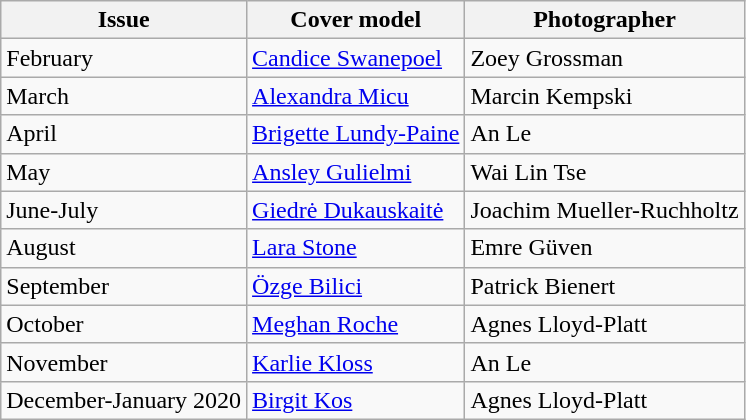<table class="sortable wikitable">
<tr>
<th>Issue</th>
<th>Cover model</th>
<th>Photographer</th>
</tr>
<tr>
<td>February</td>
<td><a href='#'>Candice Swanepoel</a></td>
<td>Zoey Grossman</td>
</tr>
<tr>
<td>March</td>
<td><a href='#'>Alexandra Micu</a></td>
<td>Marcin Kempski</td>
</tr>
<tr>
<td>April</td>
<td><a href='#'>Brigette Lundy-Paine</a></td>
<td>An Le</td>
</tr>
<tr>
<td>May</td>
<td><a href='#'>Ansley Gulielmi</a></td>
<td>Wai Lin Tse</td>
</tr>
<tr>
<td>June-July</td>
<td><a href='#'>Giedrė Dukauskaitė</a></td>
<td>Joachim Mueller-Ruchholtz</td>
</tr>
<tr>
<td>August</td>
<td><a href='#'>Lara Stone</a></td>
<td>Emre Güven</td>
</tr>
<tr>
<td>September</td>
<td><a href='#'>Özge Bilici</a></td>
<td>Patrick Bienert</td>
</tr>
<tr>
<td>October</td>
<td><a href='#'>Meghan Roche</a></td>
<td>Agnes Lloyd-Platt</td>
</tr>
<tr>
<td>November</td>
<td><a href='#'>Karlie Kloss</a></td>
<td>An Le</td>
</tr>
<tr>
<td>December-January 2020</td>
<td><a href='#'>Birgit Kos</a></td>
<td>Agnes Lloyd-Platt</td>
</tr>
</table>
